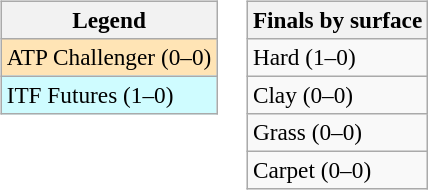<table>
<tr valign=top>
<td><br><table class=wikitable style=font-size:97%>
<tr>
<th>Legend</th>
</tr>
<tr bgcolor=moccasin>
<td>ATP Challenger (0–0)</td>
</tr>
<tr bgcolor=cffcff>
<td>ITF Futures (1–0)</td>
</tr>
</table>
</td>
<td><br><table class=wikitable style=font-size:97%>
<tr>
<th>Finals by surface</th>
</tr>
<tr>
<td>Hard (1–0)</td>
</tr>
<tr>
<td>Clay (0–0)</td>
</tr>
<tr>
<td>Grass (0–0)</td>
</tr>
<tr>
<td>Carpet (0–0)</td>
</tr>
</table>
</td>
</tr>
</table>
